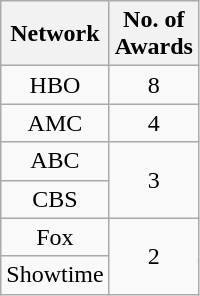<table class="wikitable">
<tr>
<th>Network</th>
<th>No. of<br>Awards</th>
</tr>
<tr style="text-align:center">
<td>HBO</td>
<td>8</td>
</tr>
<tr style="text-align:center">
<td>AMC</td>
<td>4</td>
</tr>
<tr style="text-align:center">
<td>ABC</td>
<td rowspan="2">3</td>
</tr>
<tr style="text-align:center">
<td>CBS</td>
</tr>
<tr style="text-align:center">
<td>Fox</td>
<td rowspan="2">2</td>
</tr>
<tr style="text-align:center">
<td>Showtime</td>
</tr>
</table>
